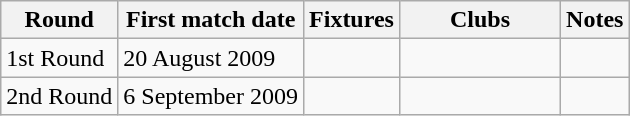<table class="wikitable">
<tr>
<th>Round</th>
<th>First match date</th>
<th>Fixtures</th>
<th width=100>Clubs</th>
<th>Notes</th>
</tr>
<tr align=center>
<td align=left>1st Round</td>
<td align=left>20 August 2009</td>
<td></td>
<td></td>
<td></td>
</tr>
<tr align=center>
<td align=left>2nd Round</td>
<td align=left>6 September 2009</td>
<td></td>
<td></td>
<td></td>
</tr>
</table>
